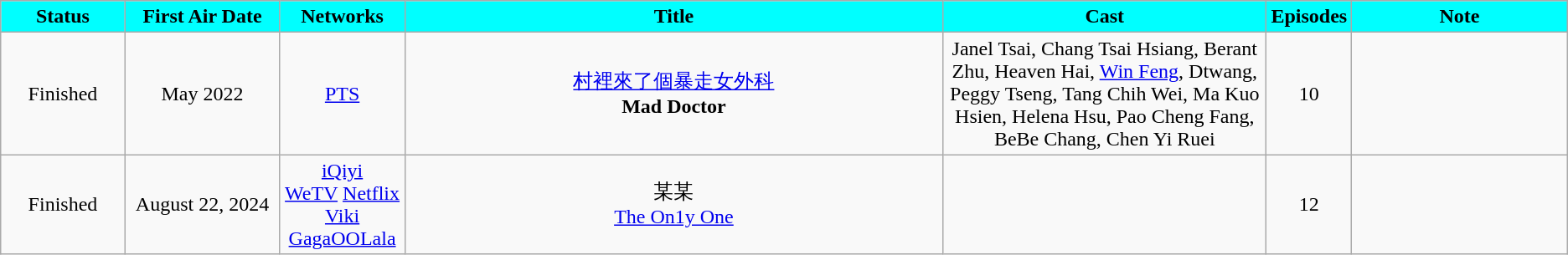<table class="wikitable" style="text-align:center;">
<tr>
<th colspan="1" style="width:8%; background:aqua;">Status</th>
<th colspan="1" style="width:10%; background:aqua;">First Air Date</th>
<th colspan="1" style="width:8%; background:aqua;">Networks</th>
<th colspan="1" style="width:35%; background:aqua;">Title</th>
<th colspan="1" style="width:21%; background:aqua;">Cast</th>
<th colspan="1" style="width:4%; background:aqua;">Episodes</th>
<th colspan="1" style="width:14%; background:aqua;">Note</th>
</tr>
<tr>
<td>Finished</td>
<td>May 2022</td>
<td><a href='#'>PTS</a></td>
<td><a href='#'>村裡來了個暴走女外科</a><br><strong>Mad Doctor</strong></td>
<td>Janel Tsai, Chang Tsai Hsiang, Berant Zhu, Heaven Hai, <a href='#'>Win Feng</a>, Dtwang, Peggy Tseng, Tang Chih Wei, Ma Kuo Hsien, Helena Hsu, Pao Cheng Fang, BeBe Chang, Chen Yi Ruei</td>
<td>10</td>
<td></td>
</tr>
<tr>
<td>Finished</td>
<td>August 22, 2024</td>
<td><a href='#'>iQiyi</a><br><a href='#'>WeTV</a> <a href='#'>Netflix</a>
<a href='#'>Viki</a> <a href='#'>GagaOOLala</a></td>
<td>某某<br><a href='#'>The On1y One</a></td>
<td></td>
<td>12</td>
<td></td>
</tr>
</table>
